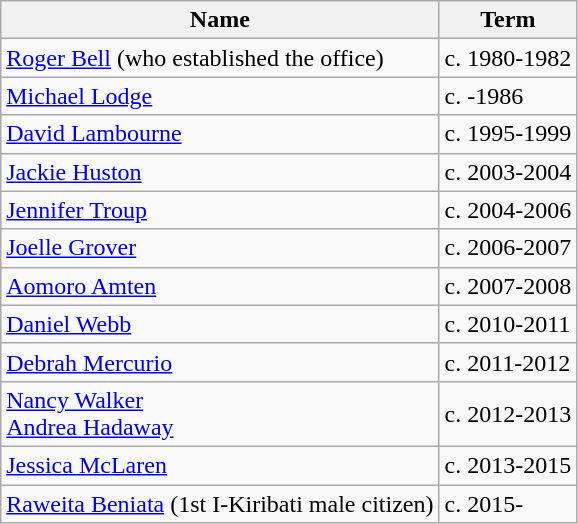<table class="wikitable">
<tr>
<th>Name</th>
<th>Term</th>
</tr>
<tr>
<td><a href='#'>Roger Bell</a> (who established the office)</td>
<td>c. 1980-1982</td>
</tr>
<tr>
<td><a href='#'>Michael Lodge</a></td>
<td>c.  -1986</td>
</tr>
<tr>
<td><a href='#'>David Lambourne</a></td>
<td>c. 1995-1999</td>
</tr>
<tr>
<td><a href='#'>Jackie Huston</a></td>
<td>c. 2003-2004</td>
</tr>
<tr>
<td><a href='#'>Jennifer Troup</a></td>
<td>c. 2004-2006</td>
</tr>
<tr>
<td><a href='#'>Joelle Grover</a></td>
<td>c. 2006-2007</td>
</tr>
<tr>
<td><a href='#'>Aomoro Amten</a></td>
<td>c. 2007-2008</td>
</tr>
<tr>
<td><a href='#'>Daniel Webb</a></td>
<td>c. 2010-2011</td>
</tr>
<tr>
<td><a href='#'>Debrah Mercurio</a></td>
<td>c. 2011-2012</td>
</tr>
<tr>
<td><a href='#'>Nancy Walker</a><br><a href='#'>Andrea Hadaway</a></td>
<td>c. 2012-2013</td>
</tr>
<tr>
<td><a href='#'>Jessica McLaren</a></td>
<td>c. 2013-2015</td>
</tr>
<tr>
<td><a href='#'>Raweita Beniata</a> (1st I-Kiribati male citizen)</td>
<td>c. 2015-</td>
</tr>
</table>
